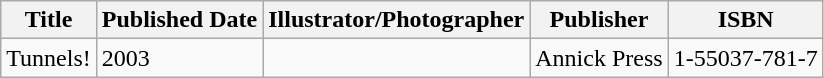<table class="wikitable sortable">
<tr>
<th><strong>Title</strong></th>
<th><strong>Published Date</strong></th>
<th><strong>Illustrator/Photographer</strong></th>
<th><strong>Publisher</strong></th>
<th><strong>ISBN</strong></th>
</tr>
<tr>
<td>Tunnels!</td>
<td>2003</td>
<td></td>
<td>Annick Press</td>
<td>1-55037-781-7</td>
</tr>
</table>
